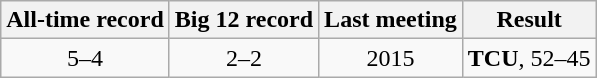<table class="wikitable">
<tr style="text-align:center;">
<th>All-time record</th>
<th>Big 12 record</th>
<th>Last meeting</th>
<th>Result</th>
</tr>
<tr style="text-align:center;">
<td>5–4</td>
<td>2–2</td>
<td>2015</td>
<td><strong>TCU</strong>, 52–45</td>
</tr>
</table>
